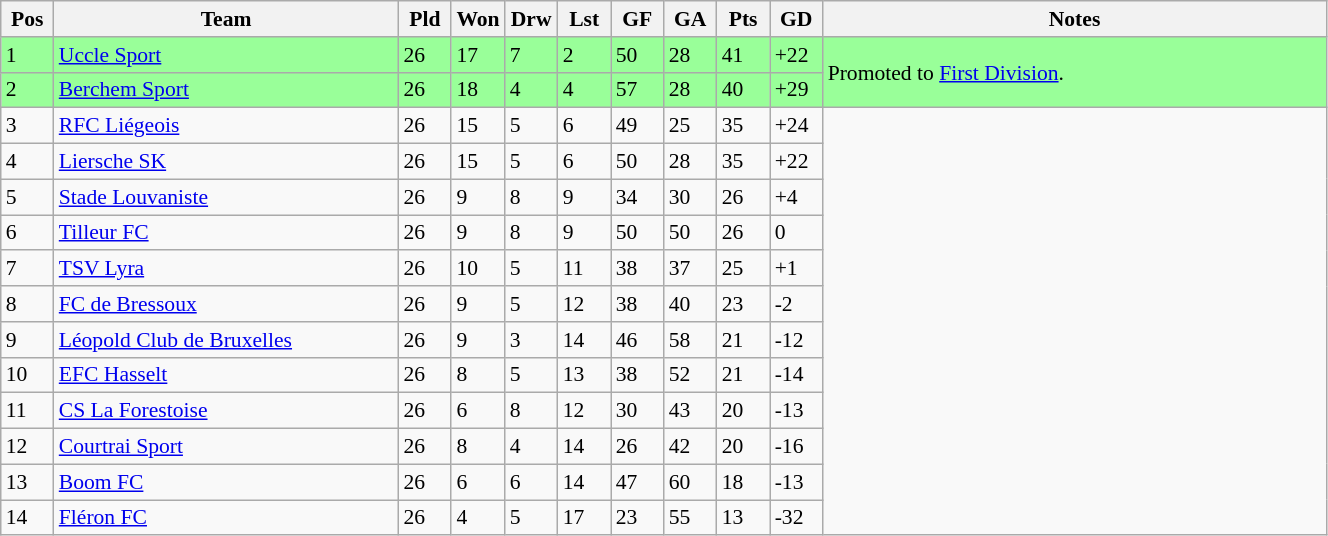<table class="wikitable" width=70% style="font-size:90%">
<tr>
<th width=4%><strong>Pos</strong></th>
<th width=26%><strong>Team</strong></th>
<th width=4%><strong>Pld</strong></th>
<th width=4%><strong>Won</strong></th>
<th width=4%><strong>Drw</strong></th>
<th width=4%><strong>Lst</strong></th>
<th width=4%><strong>GF</strong></th>
<th width=4%><strong>GA</strong></th>
<th width=4%><strong>Pts</strong></th>
<th width=4%><strong>GD</strong></th>
<th width=38%><strong>Notes</strong></th>
</tr>
<tr bgcolor=#99ff99>
<td>1</td>
<td><a href='#'>Uccle Sport</a></td>
<td>26</td>
<td>17</td>
<td>7</td>
<td>2</td>
<td>50</td>
<td>28</td>
<td>41</td>
<td>+22</td>
<td rowspan=2>Promoted to <a href='#'>First Division</a>.</td>
</tr>
<tr bgcolor=#99ff99>
<td>2</td>
<td><a href='#'>Berchem Sport</a></td>
<td>26</td>
<td>18</td>
<td>4</td>
<td>4</td>
<td>57</td>
<td>28</td>
<td>40</td>
<td>+29</td>
</tr>
<tr>
<td>3</td>
<td><a href='#'>RFC Liégeois</a></td>
<td>26</td>
<td>15</td>
<td>5</td>
<td>6</td>
<td>49</td>
<td>25</td>
<td>35</td>
<td>+24</td>
</tr>
<tr>
<td>4</td>
<td><a href='#'>Liersche SK</a></td>
<td>26</td>
<td>15</td>
<td>5</td>
<td>6</td>
<td>50</td>
<td>28</td>
<td>35</td>
<td>+22</td>
</tr>
<tr>
<td>5</td>
<td><a href='#'>Stade Louvaniste</a></td>
<td>26</td>
<td>9</td>
<td>8</td>
<td>9</td>
<td>34</td>
<td>30</td>
<td>26</td>
<td>+4</td>
</tr>
<tr>
<td>6</td>
<td><a href='#'>Tilleur FC</a></td>
<td>26</td>
<td>9</td>
<td>8</td>
<td>9</td>
<td>50</td>
<td>50</td>
<td>26</td>
<td>0</td>
</tr>
<tr>
<td>7</td>
<td><a href='#'>TSV Lyra</a></td>
<td>26</td>
<td>10</td>
<td>5</td>
<td>11</td>
<td>38</td>
<td>37</td>
<td>25</td>
<td>+1</td>
</tr>
<tr>
<td>8</td>
<td><a href='#'>FC de Bressoux</a></td>
<td>26</td>
<td>9</td>
<td>5</td>
<td>12</td>
<td>38</td>
<td>40</td>
<td>23</td>
<td>-2</td>
</tr>
<tr>
<td>9</td>
<td><a href='#'>Léopold Club de Bruxelles</a></td>
<td>26</td>
<td>9</td>
<td>3</td>
<td>14</td>
<td>46</td>
<td>58</td>
<td>21</td>
<td>-12</td>
</tr>
<tr>
<td>10</td>
<td><a href='#'>EFC Hasselt</a></td>
<td>26</td>
<td>8</td>
<td>5</td>
<td>13</td>
<td>38</td>
<td>52</td>
<td>21</td>
<td>-14</td>
</tr>
<tr>
<td>11</td>
<td><a href='#'>CS La Forestoise</a></td>
<td>26</td>
<td>6</td>
<td>8</td>
<td>12</td>
<td>30</td>
<td>43</td>
<td>20</td>
<td>-13</td>
</tr>
<tr>
<td>12</td>
<td><a href='#'>Courtrai Sport</a></td>
<td>26</td>
<td>8</td>
<td>4</td>
<td>14</td>
<td>26</td>
<td>42</td>
<td>20</td>
<td>-16</td>
</tr>
<tr>
<td>13</td>
<td><a href='#'>Boom FC</a></td>
<td>26</td>
<td>6</td>
<td>6</td>
<td>14</td>
<td>47</td>
<td>60</td>
<td>18</td>
<td>-13</td>
</tr>
<tr>
<td>14</td>
<td><a href='#'>Fléron FC</a></td>
<td>26</td>
<td>4</td>
<td>5</td>
<td>17</td>
<td>23</td>
<td>55</td>
<td>13</td>
<td>-32</td>
</tr>
</table>
